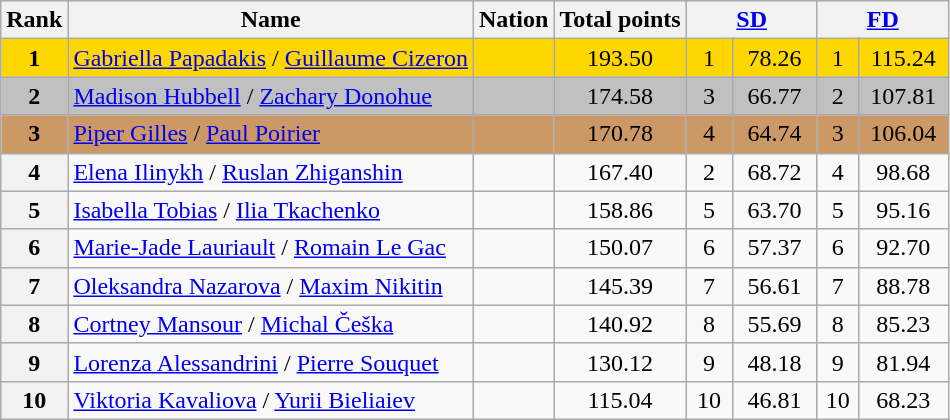<table class="wikitable sortable">
<tr>
<th>Rank</th>
<th>Name</th>
<th>Nation</th>
<th>Total points</th>
<th colspan="2" width="80px"><a href='#'>SD</a></th>
<th colspan="2" width="80px"><a href='#'>FD</a></th>
</tr>
<tr bgcolor="gold">
<td align="center"><strong>1</strong></td>
<td><a href='#'>Gabriella Papadakis</a> / <a href='#'>Guillaume Cizeron</a></td>
<td></td>
<td align="center">193.50</td>
<td align="center">1</td>
<td align="center">78.26</td>
<td align="center">1</td>
<td align="center">115.24</td>
</tr>
<tr bgcolor="silver">
<td align="center"><strong>2</strong></td>
<td><a href='#'>Madison Hubbell</a> / <a href='#'>Zachary Donohue</a></td>
<td></td>
<td align="center">174.58</td>
<td align="center">3</td>
<td align="center">66.77</td>
<td align="center">2</td>
<td align="center">107.81</td>
</tr>
<tr bgcolor="cc9966">
<td align="center"><strong>3</strong></td>
<td><a href='#'>Piper Gilles</a> / <a href='#'>Paul Poirier</a></td>
<td></td>
<td align="center">170.78</td>
<td align="center">4</td>
<td align="center">64.74</td>
<td align="center">3</td>
<td align="center">106.04</td>
</tr>
<tr>
<th>4</th>
<td><a href='#'>Elena Ilinykh</a> / <a href='#'>Ruslan Zhiganshin</a></td>
<td></td>
<td align="center">167.40</td>
<td align="center">2</td>
<td align="center">68.72</td>
<td align="center">4</td>
<td align="center">98.68</td>
</tr>
<tr>
<th>5</th>
<td><a href='#'>Isabella Tobias</a> / <a href='#'>Ilia Tkachenko</a></td>
<td></td>
<td align="center">158.86</td>
<td align="center">5</td>
<td align="center">63.70</td>
<td align="center">5</td>
<td align="center">95.16</td>
</tr>
<tr>
<th>6</th>
<td><a href='#'>Marie-Jade Lauriault</a> / <a href='#'>Romain Le Gac</a></td>
<td></td>
<td align="center">150.07</td>
<td align="center">6</td>
<td align="center">57.37</td>
<td align="center">6</td>
<td align="center">92.70</td>
</tr>
<tr>
<th>7</th>
<td><a href='#'>Oleksandra Nazarova</a> / <a href='#'>Maxim Nikitin</a></td>
<td></td>
<td align="center">145.39</td>
<td align="center">7</td>
<td align="center">56.61</td>
<td align="center">7</td>
<td align="center">88.78</td>
</tr>
<tr>
<th>8</th>
<td><a href='#'>Cortney Mansour</a> / <a href='#'>Michal Češka</a></td>
<td></td>
<td align="center">140.92</td>
<td align="center">8</td>
<td align="center">55.69</td>
<td align="center">8</td>
<td align="center">85.23</td>
</tr>
<tr>
<th>9</th>
<td><a href='#'>Lorenza Alessandrini</a> / <a href='#'>Pierre Souquet</a></td>
<td></td>
<td align="center">130.12</td>
<td align="center">9</td>
<td align="center">48.18</td>
<td align="center">9</td>
<td align="center">81.94</td>
</tr>
<tr>
<th>10</th>
<td><a href='#'>Viktoria Kavaliova</a> / <a href='#'>Yurii Bieliaiev</a></td>
<td></td>
<td align="center">115.04</td>
<td align="center">10</td>
<td align="center">46.81</td>
<td align="center">10</td>
<td align="center">68.23</td>
</tr>
</table>
